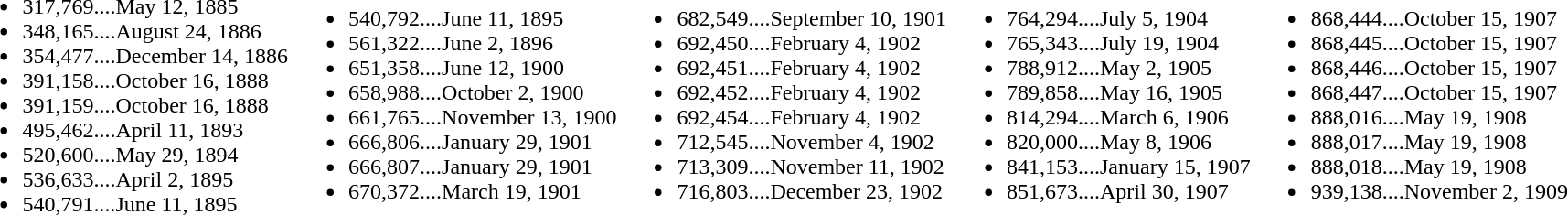<table>
<tr>
<td><br><ul><li>317,769....May 12, 1885</li><li>348,165....August 24, 1886</li><li>354,477....December 14, 1886</li><li>391,158....October 16, 1888</li><li>391,159....October 16, 1888</li><li>495,462....April 11, 1893</li><li>520,600....May 29, 1894</li><li>536,633....April 2, 1895</li><li>540,791....June 11, 1895</li></ul></td>
<td><br><ul><li>540,792....June 11, 1895</li><li>561,322....June 2, 1896</li><li>651,358....June 12, 1900</li><li>658,988....October 2, 1900</li><li>661,765....November 13, 1900</li><li>666,806....January 29, 1901</li><li>666,807....January 29, 1901</li><li>670,372....March 19, 1901</li></ul></td>
<td><br><ul><li>682,549....September 10, 1901</li><li>692,450....February 4, 1902</li><li>692,451....February 4, 1902</li><li>692,452....February 4, 1902</li><li>692,454....February 4, 1902</li><li>712,545....November 4, 1902</li><li>713,309....November 11, 1902</li><li>716,803....December 23, 1902</li></ul></td>
<td><br><ul><li>764,294....July 5, 1904</li><li>765,343....July 19, 1904</li><li>788,912....May 2, 1905</li><li>789,858....May 16, 1905</li><li>814,294....March 6, 1906</li><li>820,000....May 8, 1906</li><li>841,153....January 15, 1907</li><li>851,673....April 30, 1907</li></ul></td>
<td><br><ul><li>868,444....October 15, 1907</li><li>868,445....October 15, 1907</li><li>868,446....October 15, 1907</li><li>868,447....October 15, 1907</li><li>888,016....May 19, 1908</li><li>888,017....May 19, 1908</li><li>888,018....May 19, 1908</li><li>939,138....November 2, 1909</li></ul></td>
</tr>
</table>
